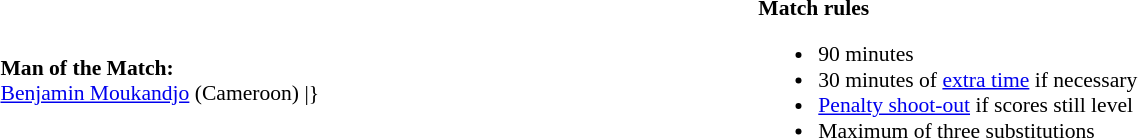<table width=100% style="font-size:90%">
<tr>
<td><br><strong>Man of the Match:</strong>
<br><a href='#'>Benjamin Moukandjo</a> (Cameroon)
<includeonly>|}</includeonly></td>
<td style="width:60%; vertical-align:top;"><br><strong>Match rules</strong><ul><li>90 minutes</li><li>30 minutes of <a href='#'>extra time</a> if necessary</li><li><a href='#'>Penalty shoot-out</a> if scores still level</li><li>Maximum of three substitutions</li></ul></td>
</tr>
</table>
